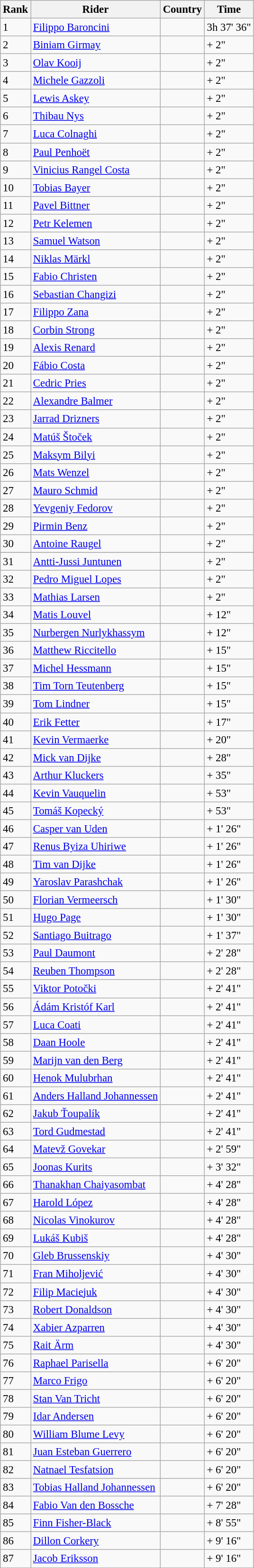<table class="wikitable" style="font-size:95%; text-align:left;">
<tr>
<th>Rank</th>
<th>Rider</th>
<th>Country</th>
<th>Time</th>
</tr>
<tr>
<td>1</td>
<td><a href='#'>Filippo Baroncini</a></td>
<td></td>
<td>3h 37' 36"</td>
</tr>
<tr>
<td>2</td>
<td><a href='#'>Biniam Girmay</a></td>
<td></td>
<td>+ 2"</td>
</tr>
<tr>
<td>3</td>
<td><a href='#'>Olav Kooij</a></td>
<td></td>
<td>+ 2"</td>
</tr>
<tr>
<td>4</td>
<td><a href='#'>Michele Gazzoli</a></td>
<td></td>
<td>+ 2"</td>
</tr>
<tr>
<td>5</td>
<td><a href='#'>Lewis Askey</a></td>
<td></td>
<td>+ 2"</td>
</tr>
<tr>
<td>6</td>
<td><a href='#'>Thibau Nys</a></td>
<td></td>
<td>+ 2"</td>
</tr>
<tr>
<td>7</td>
<td><a href='#'>Luca Colnaghi</a></td>
<td></td>
<td>+ 2"</td>
</tr>
<tr>
<td>8</td>
<td><a href='#'>Paul Penhoët</a></td>
<td></td>
<td>+ 2"</td>
</tr>
<tr>
<td>9</td>
<td><a href='#'>Vinicius Rangel Costa</a></td>
<td></td>
<td>+ 2"</td>
</tr>
<tr>
<td>10</td>
<td><a href='#'>Tobias Bayer</a></td>
<td></td>
<td>+ 2"</td>
</tr>
<tr>
<td>11</td>
<td><a href='#'>Pavel Bittner</a></td>
<td></td>
<td>+ 2"</td>
</tr>
<tr>
<td>12</td>
<td><a href='#'>Petr Kelemen</a></td>
<td></td>
<td>+ 2"</td>
</tr>
<tr>
<td>13</td>
<td><a href='#'>Samuel Watson</a></td>
<td></td>
<td>+ 2"</td>
</tr>
<tr>
<td>14</td>
<td><a href='#'>Niklas Märkl</a></td>
<td></td>
<td>+ 2"</td>
</tr>
<tr>
<td>15</td>
<td><a href='#'>Fabio Christen</a></td>
<td></td>
<td>+ 2"</td>
</tr>
<tr>
<td>16</td>
<td><a href='#'>Sebastian Changizi</a></td>
<td></td>
<td>+ 2"</td>
</tr>
<tr>
<td>17</td>
<td><a href='#'>Filippo Zana</a></td>
<td></td>
<td>+ 2"</td>
</tr>
<tr>
<td>18</td>
<td><a href='#'>Corbin Strong</a></td>
<td></td>
<td>+ 2"</td>
</tr>
<tr>
<td>19</td>
<td><a href='#'>Alexis Renard</a></td>
<td></td>
<td>+ 2"</td>
</tr>
<tr>
<td>20</td>
<td><a href='#'>Fábio Costa</a></td>
<td></td>
<td>+ 2"</td>
</tr>
<tr>
<td>21</td>
<td><a href='#'>Cedric Pries</a></td>
<td></td>
<td>+ 2"</td>
</tr>
<tr>
<td>22</td>
<td><a href='#'>Alexandre Balmer</a></td>
<td></td>
<td>+ 2"</td>
</tr>
<tr>
<td>23</td>
<td><a href='#'>Jarrad Drizners</a></td>
<td></td>
<td>+ 2"</td>
</tr>
<tr>
<td>24</td>
<td><a href='#'>Matúš Štoček</a></td>
<td></td>
<td>+ 2"</td>
</tr>
<tr>
<td>25</td>
<td><a href='#'>Maksym Bilyi</a></td>
<td></td>
<td>+ 2"</td>
</tr>
<tr>
<td>26</td>
<td><a href='#'>Mats Wenzel</a></td>
<td></td>
<td>+ 2"</td>
</tr>
<tr>
<td>27</td>
<td><a href='#'>Mauro Schmid</a></td>
<td></td>
<td>+ 2"</td>
</tr>
<tr>
<td>28</td>
<td><a href='#'>Yevgeniy Fedorov</a></td>
<td></td>
<td>+ 2"</td>
</tr>
<tr>
<td>29</td>
<td><a href='#'>Pirmin Benz</a></td>
<td></td>
<td>+ 2"</td>
</tr>
<tr>
<td>30</td>
<td><a href='#'>Antoine Raugel</a></td>
<td></td>
<td>+ 2"</td>
</tr>
<tr>
</tr>
<tr>
<td>31</td>
<td><a href='#'>Antti-Jussi Juntunen</a></td>
<td></td>
<td>+ 2"</td>
</tr>
<tr>
<td>32</td>
<td><a href='#'>Pedro Miguel Lopes</a></td>
<td></td>
<td>+ 2"</td>
</tr>
<tr>
<td>33</td>
<td><a href='#'>Mathias Larsen</a></td>
<td></td>
<td>+ 2"</td>
</tr>
<tr>
<td>34</td>
<td><a href='#'>Matis Louvel</a></td>
<td></td>
<td>+ 12"</td>
</tr>
<tr>
<td>35</td>
<td><a href='#'>Nurbergen Nurlykhassym</a></td>
<td></td>
<td>+ 12"</td>
</tr>
<tr>
<td>36</td>
<td><a href='#'>Matthew Riccitello</a></td>
<td></td>
<td>+ 15"</td>
</tr>
<tr>
<td>37</td>
<td><a href='#'>Michel Hessmann</a></td>
<td></td>
<td>+ 15"</td>
</tr>
<tr>
<td>38</td>
<td><a href='#'>Tim Torn Teutenberg</a></td>
<td></td>
<td>+ 15"</td>
</tr>
<tr>
<td>39</td>
<td><a href='#'>Tom Lindner</a></td>
<td></td>
<td>+ 15"</td>
</tr>
<tr>
<td>40</td>
<td><a href='#'>Erik Fetter</a></td>
<td></td>
<td>+ 17"</td>
</tr>
<tr>
<td>41</td>
<td><a href='#'>Kevin Vermaerke</a></td>
<td></td>
<td>+ 20"</td>
</tr>
<tr>
<td>42</td>
<td><a href='#'>Mick van Dijke</a></td>
<td></td>
<td>+ 28"</td>
</tr>
<tr>
<td>43</td>
<td><a href='#'>Arthur Kluckers</a></td>
<td></td>
<td>+ 35"</td>
</tr>
<tr>
<td>44</td>
<td><a href='#'>Kevin Vauquelin</a></td>
<td></td>
<td>+ 53"</td>
</tr>
<tr>
<td>45</td>
<td><a href='#'>Tomáš Kopecký</a></td>
<td></td>
<td>+ 53"</td>
</tr>
<tr>
<td>46</td>
<td><a href='#'>Casper van Uden</a></td>
<td></td>
<td>+ 1' 26"</td>
</tr>
<tr>
<td>47</td>
<td><a href='#'>Renus Byiza Uhiriwe</a></td>
<td></td>
<td>+ 1' 26"</td>
</tr>
<tr>
<td>48</td>
<td><a href='#'>Tim van Dijke</a></td>
<td></td>
<td>+ 1' 26"</td>
</tr>
<tr>
<td>49</td>
<td><a href='#'>Yaroslav Parashchak</a></td>
<td></td>
<td>+ 1' 26"</td>
</tr>
<tr>
<td>50</td>
<td><a href='#'>Florian Vermeersch</a></td>
<td></td>
<td>+ 1' 30"</td>
</tr>
<tr>
<td>51</td>
<td><a href='#'>Hugo Page</a></td>
<td></td>
<td>+ 1' 30"</td>
</tr>
<tr>
<td>52</td>
<td><a href='#'>Santiago Buitrago</a></td>
<td></td>
<td>+ 1' 37"</td>
</tr>
<tr>
<td>53</td>
<td><a href='#'>Paul Daumont</a></td>
<td></td>
<td>+ 2' 28"</td>
</tr>
<tr>
<td>54</td>
<td><a href='#'>Reuben Thompson</a></td>
<td></td>
<td>+ 2' 28"</td>
</tr>
<tr>
<td>55</td>
<td><a href='#'>Viktor Potočki</a></td>
<td></td>
<td>+ 2' 41"</td>
</tr>
<tr>
<td>56</td>
<td><a href='#'>Ádám Kristóf Karl</a></td>
<td></td>
<td>+ 2' 41"</td>
</tr>
<tr>
<td>57</td>
<td><a href='#'>Luca Coati</a></td>
<td></td>
<td>+ 2' 41"</td>
</tr>
<tr>
<td>58</td>
<td><a href='#'>Daan Hoole</a></td>
<td></td>
<td>+ 2' 41"</td>
</tr>
<tr>
<td>59</td>
<td><a href='#'>Marijn van den Berg</a></td>
<td></td>
<td>+ 2' 41"</td>
</tr>
<tr>
<td>60</td>
<td><a href='#'>Henok Mulubrhan</a></td>
<td></td>
<td>+ 2' 41"</td>
</tr>
<tr>
<td>61</td>
<td><a href='#'>Anders Halland Johannessen</a></td>
<td></td>
<td>+ 2' 41"</td>
</tr>
<tr>
<td>62</td>
<td><a href='#'>Jakub Ťoupalík</a></td>
<td></td>
<td>+ 2' 41"</td>
</tr>
<tr>
<td>63</td>
<td><a href='#'>Tord Gudmestad</a></td>
<td></td>
<td>+ 2' 41"</td>
</tr>
<tr>
<td>64</td>
<td><a href='#'>Matevž Govekar</a></td>
<td></td>
<td>+ 2' 59"</td>
</tr>
<tr>
<td>65</td>
<td><a href='#'>Joonas Kurits</a></td>
<td></td>
<td>+ 3' 32"</td>
</tr>
<tr>
<td>66</td>
<td><a href='#'>Thanakhan Chaiyasombat</a></td>
<td></td>
<td>+ 4' 28"</td>
</tr>
<tr>
<td>67</td>
<td><a href='#'>Harold López</a></td>
<td></td>
<td>+ 4' 28"</td>
</tr>
<tr>
<td>68</td>
<td><a href='#'>Nicolas Vinokurov</a></td>
<td></td>
<td>+ 4' 28"</td>
</tr>
<tr>
<td>69</td>
<td><a href='#'>Lukáš Kubiš</a></td>
<td></td>
<td>+ 4' 28"</td>
</tr>
<tr>
<td>70</td>
<td><a href='#'>Gleb Brussenskiy</a></td>
<td></td>
<td>+ 4' 30"</td>
</tr>
<tr>
<td>71</td>
<td><a href='#'>Fran Miholjević</a></td>
<td></td>
<td>+ 4' 30"</td>
</tr>
<tr>
<td>72</td>
<td><a href='#'>Filip Maciejuk</a></td>
<td></td>
<td>+ 4' 30"</td>
</tr>
<tr>
<td>73</td>
<td><a href='#'>Robert Donaldson</a></td>
<td></td>
<td>+ 4' 30"</td>
</tr>
<tr>
<td>74</td>
<td><a href='#'>Xabier Azparren</a></td>
<td></td>
<td>+ 4' 30"</td>
</tr>
<tr>
<td>75</td>
<td><a href='#'>Rait Ärm</a></td>
<td></td>
<td>+ 4' 30"</td>
</tr>
<tr>
<td>76</td>
<td><a href='#'>Raphael Parisella</a></td>
<td></td>
<td>+ 6' 20"</td>
</tr>
<tr>
<td>77</td>
<td><a href='#'>Marco Frigo</a></td>
<td></td>
<td>+ 6' 20"</td>
</tr>
<tr>
<td>78</td>
<td><a href='#'>Stan Van Tricht</a></td>
<td></td>
<td>+ 6' 20"</td>
</tr>
<tr>
<td>79</td>
<td><a href='#'>Idar Andersen</a></td>
<td></td>
<td>+ 6' 20"</td>
</tr>
<tr>
<td>80</td>
<td><a href='#'>William Blume Levy</a></td>
<td></td>
<td>+ 6' 20"</td>
</tr>
<tr>
<td>81</td>
<td><a href='#'>Juan Esteban Guerrero</a></td>
<td></td>
<td>+ 6' 20"</td>
</tr>
<tr>
<td>82</td>
<td><a href='#'>Natnael Tesfatsion</a></td>
<td></td>
<td>+ 6' 20"</td>
</tr>
<tr>
<td>83</td>
<td><a href='#'>Tobias Halland Johannessen</a></td>
<td></td>
<td>+ 6' 20"</td>
</tr>
<tr>
<td>84</td>
<td><a href='#'>Fabio Van den Bossche</a></td>
<td></td>
<td>+ 7' 28"</td>
</tr>
<tr>
<td>85</td>
<td><a href='#'>Finn Fisher-Black</a></td>
<td></td>
<td>+ 8' 55"</td>
</tr>
<tr>
<td>86</td>
<td><a href='#'>Dillon Corkery</a></td>
<td></td>
<td>+ 9' 16"</td>
</tr>
<tr>
<td>87</td>
<td><a href='#'>Jacob Eriksson</a></td>
<td></td>
<td>+ 9' 16"</td>
</tr>
</table>
